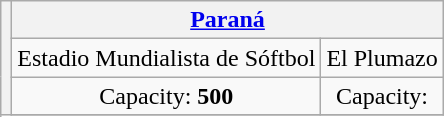<table class="wikitable" style="text-align:center">
<tr>
<th rowspan="4"></th>
<th colspan="2"><a href='#'>Paraná</a></th>
</tr>
<tr>
<td>Estadio Mundialista de Sóftbol</td>
<td>El Plumazo</td>
</tr>
<tr>
<td>Capacity: <strong>500</strong></td>
<td>Capacity:</td>
</tr>
<tr>
</tr>
</table>
